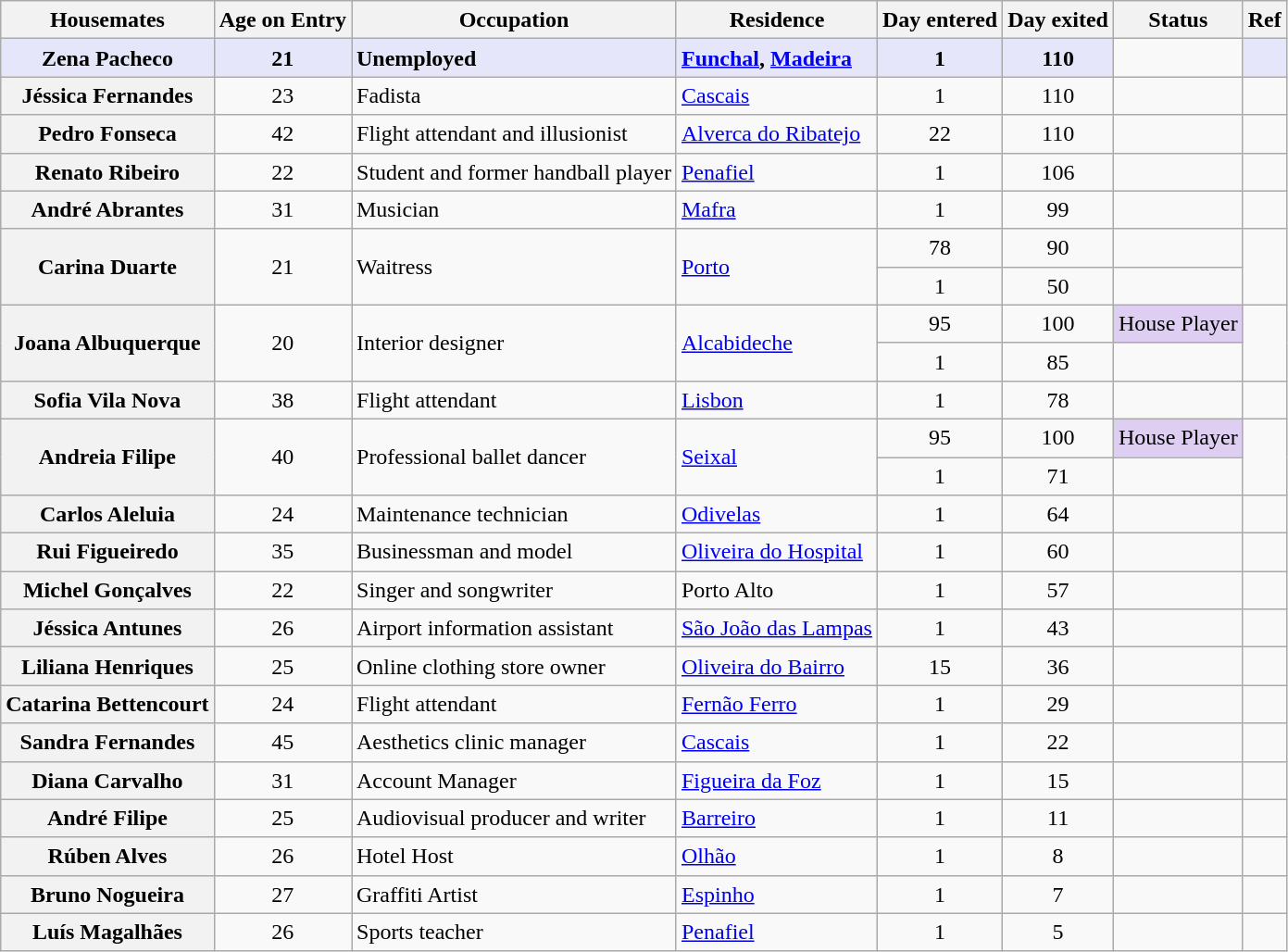<table class="wikitable sortable" style="text-align:center; line-height:20px; width:auto;">
<tr>
<th>Housemates</th>
<th>Age on Entry</th>
<th>Occupation</th>
<th>Residence</th>
<th>Day entered</th>
<th>Day exited</th>
<th>Status</th>
<th>Ref</th>
</tr>
<tr>
<td bgcolor="E6E6FA"><strong>Zena Pacheco</strong></td>
<td bgcolor="E6E6FA"><strong>21</strong></td>
<td align="left" bgcolor="E6E6FA"><strong>Unemployed</strong></td>
<td align="left" bgcolor="E6E6FA"><strong><a href='#'>Funchal</a>, <a href='#'>Madeira</a></strong></td>
<td bgcolor="E6E6FA"><strong>1</strong></td>
<td bgcolor="E6E6FA"><strong>110</strong></td>
<td></td>
<td bgcolor="E6E6FA" style="text-align: center"></td>
</tr>
<tr>
<th>Jéssica Fernandes</th>
<td>23</td>
<td align="left">Fadista</td>
<td align="left"><a href='#'>Cascais</a></td>
<td>1</td>
<td>110</td>
<td></td>
<td style="text-align: center"></td>
</tr>
<tr>
<th>Pedro Fonseca</th>
<td>42</td>
<td align="left">Flight attendant and illusionist</td>
<td align="left"><a href='#'>Alverca do Ribatejo</a></td>
<td>22</td>
<td>110</td>
<td></td>
<td style="text-align: center"></td>
</tr>
<tr>
<th>Renato Ribeiro</th>
<td>22</td>
<td align="left">Student and former handball player</td>
<td align="left"><a href='#'>Penafiel</a></td>
<td>1</td>
<td>106</td>
<td></td>
<td style="text-align: center"></td>
</tr>
<tr>
<th>André Abrantes</th>
<td>31</td>
<td align="left">Musician</td>
<td align="left"><a href='#'>Mafra</a></td>
<td>1</td>
<td>99</td>
<td></td>
<td style="text-align: center"></td>
</tr>
<tr>
<th rowspan=2>Carina Duarte</th>
<td rowspan=2>21</td>
<td rowspan=2 align="left">Waitress</td>
<td rowspan=2 align="left"><a href='#'>Porto</a></td>
<td>78</td>
<td>90</td>
<td></td>
<td rowspan=2 style="text-align: center"></td>
</tr>
<tr>
<td>1</td>
<td>50</td>
<td></td>
</tr>
<tr>
<th rowspan=2>Joana Albuquerque</th>
<td rowspan=2>20</td>
<td rowspan=2 align="left">Interior designer</td>
<td rowspan=2 align="left"><a href='#'>Alcabideche</a></td>
<td>95</td>
<td>100</td>
<td style="background:#DDCEF2">House Player</td>
<td rowspan=2 style="text-align: center"></td>
</tr>
<tr>
<td>1</td>
<td>85</td>
<td></td>
</tr>
<tr>
<th>Sofia Vila Nova</th>
<td>38</td>
<td align="left">Flight attendant</td>
<td align="left"><a href='#'>Lisbon</a></td>
<td>1</td>
<td>78</td>
<td></td>
<td style="text-align: center"></td>
</tr>
<tr>
<th rowspan=2>Andreia Filipe</th>
<td rowspan=2>40</td>
<td rowspan=2 align="left">Professional ballet dancer</td>
<td rowspan=2 align="left"><a href='#'>Seixal</a></td>
<td>95</td>
<td>100</td>
<td style="background:#DDCEF2">House Player</td>
<td rowspan=2 style="text-align: center"></td>
</tr>
<tr>
<td>1</td>
<td>71</td>
<td></td>
</tr>
<tr>
<th>Carlos Aleluia</th>
<td>24</td>
<td align="left">Maintenance technician</td>
<td align="left"><a href='#'>Odivelas</a></td>
<td>1</td>
<td>64</td>
<td></td>
<td style="text-align: center"></td>
</tr>
<tr>
<th>Rui Figueiredo</th>
<td>35</td>
<td align="left">Businessman and model</td>
<td align="left"><a href='#'>Oliveira do Hospital</a></td>
<td>1</td>
<td>60</td>
<td></td>
<td style="text-align: center"></td>
</tr>
<tr>
<th>Michel Gonçalves</th>
<td>22</td>
<td align="left">Singer and songwriter</td>
<td align="left">Porto Alto</td>
<td>1</td>
<td>57</td>
<td></td>
<td style="text-align: center"></td>
</tr>
<tr>
<th>Jéssica Antunes</th>
<td>26</td>
<td align="left">Airport information assistant</td>
<td align="left"><a href='#'>São João das Lampas</a></td>
<td>1</td>
<td>43</td>
<td></td>
<td style="text-align: center"></td>
</tr>
<tr>
<th>Liliana Henriques</th>
<td>25</td>
<td align="left">Online clothing store owner</td>
<td align="left"><a href='#'>Oliveira do Bairro</a></td>
<td>15</td>
<td>36</td>
<td></td>
<td style="text-align: center"></td>
</tr>
<tr>
<th>Catarina Bettencourt</th>
<td>24</td>
<td align="left">Flight attendant</td>
<td align="left"><a href='#'>Fernão Ferro</a></td>
<td>1</td>
<td>29</td>
<td></td>
<td style="text-align: center"></td>
</tr>
<tr>
<th>Sandra Fernandes</th>
<td>45</td>
<td align="left">Aesthetics clinic manager</td>
<td align="left"><a href='#'>Cascais</a></td>
<td>1</td>
<td>22</td>
<td></td>
<td style="text-align: center"></td>
</tr>
<tr>
<th>Diana Carvalho</th>
<td>31</td>
<td align="left">Account Manager</td>
<td align="left"><a href='#'>Figueira da Foz</a></td>
<td>1</td>
<td>15</td>
<td></td>
<td style="text-align: center"></td>
</tr>
<tr>
<th>André Filipe</th>
<td>25</td>
<td align="left">Audiovisual producer and writer</td>
<td align="left"><a href='#'>Barreiro</a></td>
<td>1</td>
<td>11</td>
<td></td>
<td style="text-align: center"></td>
</tr>
<tr>
<th>Rúben Alves</th>
<td>26</td>
<td align="left">Hotel Host</td>
<td align="left"><a href='#'>Olhão</a></td>
<td>1</td>
<td>8</td>
<td></td>
<td style="text-align: center"></td>
</tr>
<tr>
<th>Bruno Nogueira</th>
<td>27</td>
<td align="left">Graffiti Artist</td>
<td align="left"><a href='#'>Espinho</a></td>
<td>1</td>
<td>7</td>
<td></td>
<td style="text-align: center"></td>
</tr>
<tr>
<th>Luís Magalhães</th>
<td>26</td>
<td align="left">Sports teacher</td>
<td align="left"><a href='#'>Penafiel</a></td>
<td>1</td>
<td>5</td>
<td></td>
<td style="text-align: center"></td>
</tr>
</table>
